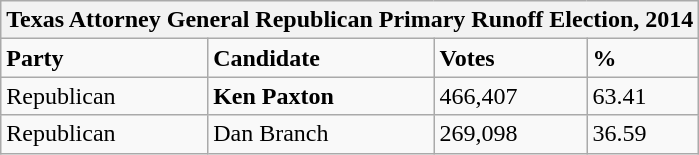<table class="wikitable">
<tr>
<th colspan="4">Texas Attorney General Republican Primary Runoff Election, 2014</th>
</tr>
<tr>
<td><strong>Party</strong></td>
<td><strong>Candidate</strong></td>
<td><strong>Votes</strong></td>
<td><strong>%</strong></td>
</tr>
<tr>
<td>Republican</td>
<td><strong>Ken Paxton</strong></td>
<td>466,407</td>
<td>63.41</td>
</tr>
<tr>
<td>Republican</td>
<td>Dan Branch</td>
<td>269,098</td>
<td>36.59</td>
</tr>
</table>
